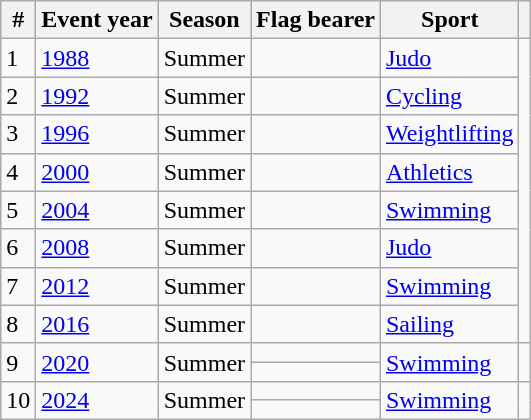<table class="wikitable sortable">
<tr>
<th>#</th>
<th>Event year</th>
<th>Season</th>
<th>Flag bearer</th>
<th>Sport</th>
<th></th>
</tr>
<tr>
<td>1</td>
<td><a href='#'>1988</a></td>
<td>Summer</td>
<td></td>
<td><a href='#'>Judo</a></td>
<td rowspan=8></td>
</tr>
<tr>
<td>2</td>
<td><a href='#'>1992</a></td>
<td>Summer</td>
<td></td>
<td><a href='#'>Cycling</a></td>
</tr>
<tr>
<td>3</td>
<td><a href='#'>1996</a></td>
<td>Summer</td>
<td></td>
<td><a href='#'>Weightlifting</a></td>
</tr>
<tr>
<td>4</td>
<td><a href='#'>2000</a></td>
<td>Summer</td>
<td></td>
<td><a href='#'>Athletics</a></td>
</tr>
<tr>
<td>5</td>
<td><a href='#'>2004</a></td>
<td>Summer</td>
<td></td>
<td><a href='#'>Swimming</a></td>
</tr>
<tr>
<td>6</td>
<td><a href='#'>2008</a></td>
<td>Summer</td>
<td></td>
<td><a href='#'>Judo</a></td>
</tr>
<tr>
<td>7</td>
<td><a href='#'>2012</a></td>
<td>Summer</td>
<td></td>
<td><a href='#'>Swimming</a></td>
</tr>
<tr>
<td>8</td>
<td><a href='#'>2016</a></td>
<td>Summer</td>
<td></td>
<td><a href='#'>Sailing</a></td>
</tr>
<tr>
<td rowspan=2>9</td>
<td rowspan=2><a href='#'>2020</a></td>
<td rowspan=2>Summer</td>
<td></td>
<td rowspan=2><a href='#'>Swimming</a></td>
<td rowspan=2></td>
</tr>
<tr>
<td></td>
</tr>
<tr>
<td rowspan=2>10</td>
<td rowspan=2><a href='#'>2024</a></td>
<td rowspan=2>Summer</td>
<td></td>
<td rowspan=2><a href='#'>Swimming</a></td>
<td rowspan=2></td>
</tr>
<tr>
<td></td>
</tr>
</table>
